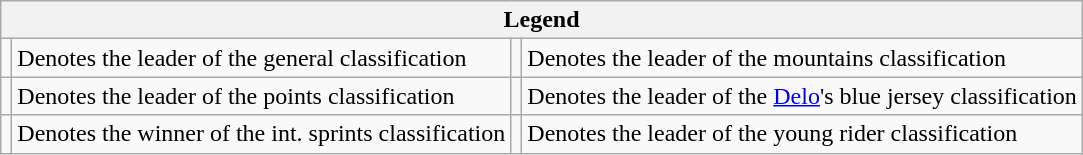<table class="wikitable noresize">
<tr>
<th colspan="4">Legend</th>
</tr>
<tr>
<td></td>
<td>Denotes the leader of the general classification</td>
<td></td>
<td>Denotes the leader of the mountains classification</td>
</tr>
<tr>
<td></td>
<td>Denotes the leader of the points classification</td>
<td></td>
<td>Denotes the leader of the <a href='#'>Delo</a>'s blue jersey classification</td>
</tr>
<tr>
<td></td>
<td>Denotes the winner of the int. sprints classification</td>
<td></td>
<td>Denotes the leader of the young rider classification</td>
</tr>
</table>
